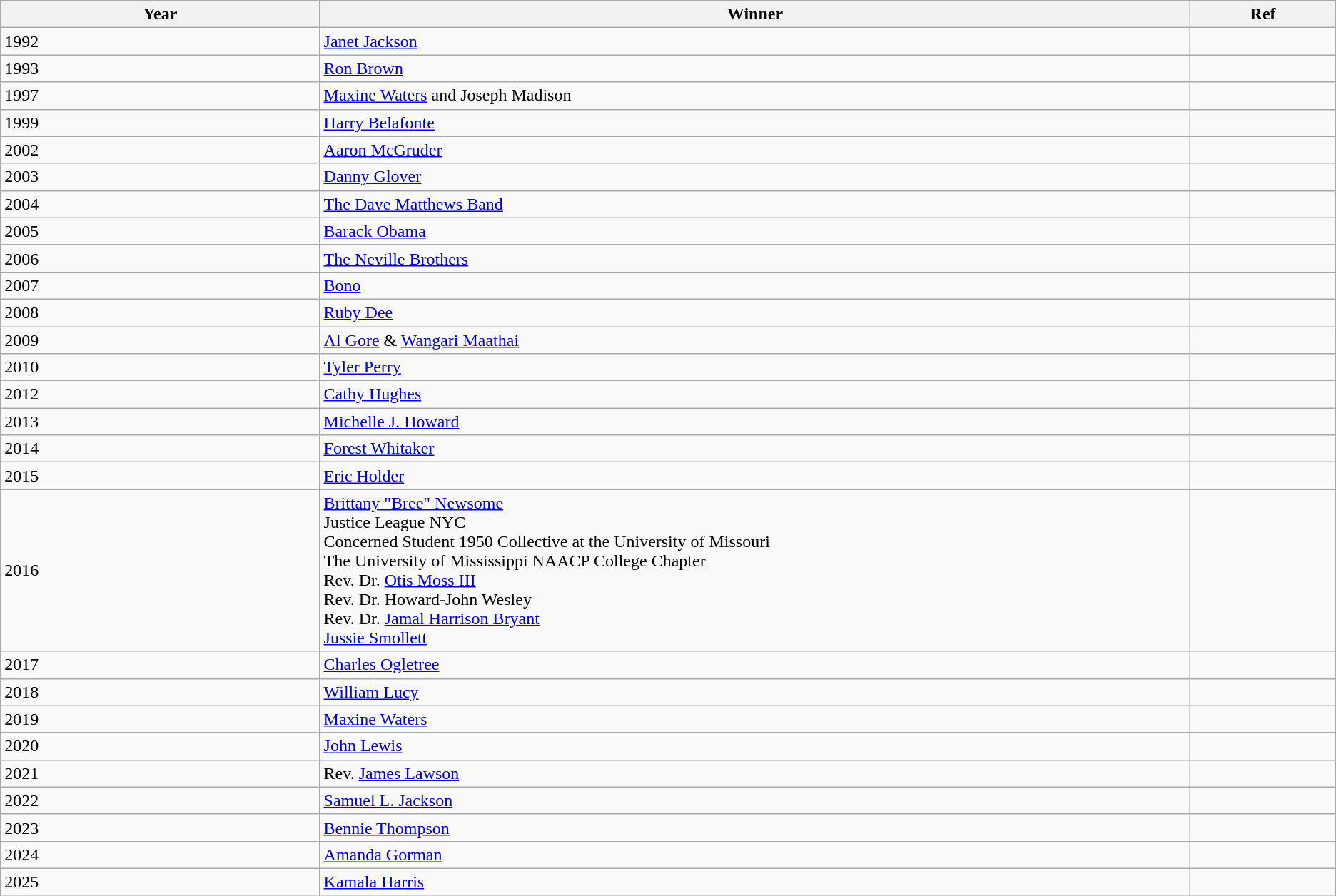<table class="wikitable">
<tr>
<th style="width:11%;">Year</th>
<th style="width:30%;">Winner</th>
<th style="width:5%;">Ref</th>
</tr>
<tr>
<td>1992</td>
<td><a href='#'>Janet Jackson</a></td>
<td></td>
</tr>
<tr>
<td>1993</td>
<td><a href='#'>Ron Brown</a></td>
<td></td>
</tr>
<tr>
<td>1997</td>
<td><a href='#'>Maxine Waters</a> and Joseph Madison</td>
<td></td>
</tr>
<tr>
<td>1999</td>
<td><a href='#'>Harry Belafonte</a></td>
<td></td>
</tr>
<tr>
<td>2002</td>
<td><a href='#'>Aaron McGruder</a></td>
<td></td>
</tr>
<tr>
<td>2003</td>
<td><a href='#'>Danny Glover</a></td>
<td></td>
</tr>
<tr>
<td>2004</td>
<td><a href='#'>The Dave Matthews Band</a></td>
<td></td>
</tr>
<tr>
<td>2005</td>
<td><a href='#'>Barack Obama</a></td>
<td></td>
</tr>
<tr>
<td>2006</td>
<td><a href='#'>The Neville Brothers</a></td>
<td></td>
</tr>
<tr>
<td>2007</td>
<td><a href='#'>Bono</a></td>
<td></td>
</tr>
<tr>
<td>2008</td>
<td><a href='#'>Ruby Dee</a></td>
<td></td>
</tr>
<tr>
<td>2009</td>
<td><a href='#'>Al Gore</a> & <a href='#'>Wangari Maathai</a></td>
<td></td>
</tr>
<tr>
<td>2010</td>
<td><a href='#'>Tyler Perry</a></td>
<td></td>
</tr>
<tr>
<td>2012</td>
<td><a href='#'>Cathy Hughes</a></td>
<td></td>
</tr>
<tr>
<td>2013</td>
<td><a href='#'>Michelle J. Howard</a></td>
<td></td>
</tr>
<tr>
<td>2014</td>
<td><a href='#'>Forest Whitaker</a></td>
<td></td>
</tr>
<tr>
<td>2015</td>
<td><a href='#'>Eric Holder</a></td>
<td></td>
</tr>
<tr>
<td>2016</td>
<td><a href='#'>Brittany "Bree" Newsome</a><br>Justice League NYC<br>Concerned Student 1950 Collective at the University of Missouri<br>The University of Mississippi NAACP College Chapter<br>Rev. Dr. <a href='#'>Otis Moss III</a><br>Rev. Dr. Howard-John Wesley<br>Rev. Dr. <a href='#'>Jamal Harrison Bryant</a><br><a href='#'>Jussie Smollett</a></td>
<td></td>
</tr>
<tr>
<td>2017</td>
<td><a href='#'>Charles Ogletree</a></td>
<td></td>
</tr>
<tr>
<td>2018</td>
<td><a href='#'>William Lucy</a></td>
<td></td>
</tr>
<tr>
<td>2019</td>
<td><a href='#'>Maxine Waters</a></td>
<td></td>
</tr>
<tr>
<td>2020</td>
<td><a href='#'>John Lewis</a></td>
<td></td>
</tr>
<tr>
<td>2021</td>
<td>Rev. <a href='#'>James Lawson</a></td>
<td></td>
</tr>
<tr>
<td>2022</td>
<td><a href='#'>Samuel L. Jackson</a></td>
<td></td>
</tr>
<tr>
<td>2023</td>
<td><a href='#'>Bennie Thompson</a></td>
<td></td>
</tr>
<tr>
<td>2024</td>
<td><a href='#'>Amanda Gorman</a></td>
<td></td>
</tr>
<tr>
<td>2025</td>
<td><a href='#'>Kamala Harris</a></td>
<td></td>
</tr>
</table>
